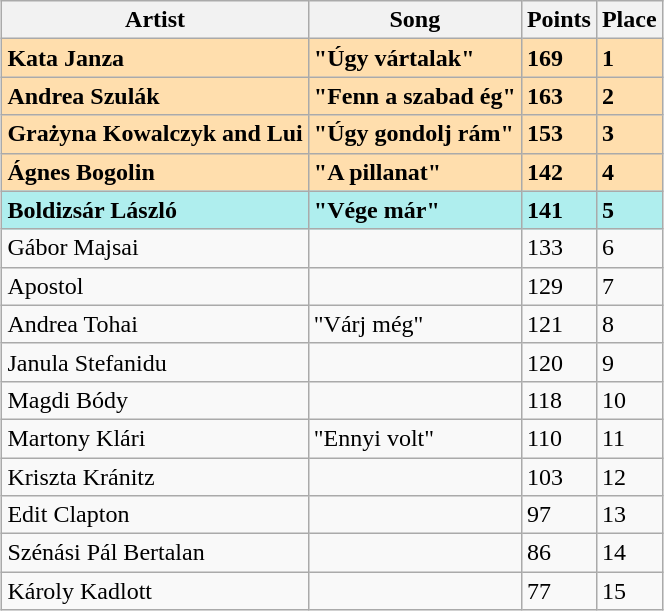<table class="sortable wikitable" style="margin: 1em auto 1em auto; text-align:left">
<tr>
<th>Artist</th>
<th>Song</th>
<th>Points</th>
<th>Place</th>
</tr>
<tr style="background:navajowhite;">
<td align="left"><strong>Kata Janza</strong></td>
<td align="left"><strong>"Úgy vártalak"</strong></td>
<td><strong>169</strong></td>
<td><strong>1</strong></td>
</tr>
<tr style="background:navajowhite;">
<td align="left"><strong>Andrea Szulák</strong></td>
<td align="left"><strong>"Fenn a szabad ég"</strong></td>
<td><strong>163</strong></td>
<td><strong>2</strong></td>
</tr>
<tr style="background:navajowhite;">
<td><strong>Grażyna Kowalczyk and Lui</strong></td>
<td><strong>"Úgy gondolj rám"</strong></td>
<td><strong>153</strong></td>
<td><strong>3</strong></td>
</tr>
<tr style="background:navajowhite;">
<td><strong>Ágnes Bogolin</strong></td>
<td><strong>"A pillanat"</strong></td>
<td><strong>142</strong></td>
<td><strong>4</strong></td>
</tr>
<tr style="background:paleturquoise;">
<td><strong>Boldizsár László</strong></td>
<td><strong>"Vége már"</strong></td>
<td><strong>141</strong></td>
<td><strong>5</strong></td>
</tr>
<tr>
<td>Gábor Majsai</td>
<td></td>
<td>133</td>
<td>6</td>
</tr>
<tr>
<td>Apostol</td>
<td></td>
<td>129</td>
<td>7</td>
</tr>
<tr>
<td>Andrea Tohai</td>
<td>"Várj még"</td>
<td>121</td>
<td>8</td>
</tr>
<tr>
<td>Janula Stefanidu</td>
<td></td>
<td>120</td>
<td>9</td>
</tr>
<tr>
<td>Magdi Bódy</td>
<td></td>
<td>118</td>
<td>10</td>
</tr>
<tr>
<td>Martony Klári</td>
<td>"Ennyi volt"</td>
<td>110</td>
<td>11</td>
</tr>
<tr>
<td>Kriszta Kránitz</td>
<td></td>
<td>103</td>
<td>12</td>
</tr>
<tr>
<td>Edit Clapton</td>
<td></td>
<td>97</td>
<td>13</td>
</tr>
<tr>
<td>Szénási Pál Bertalan</td>
<td></td>
<td>86</td>
<td>14</td>
</tr>
<tr>
<td>Károly Kadlott</td>
<td></td>
<td>77</td>
<td>15</td>
</tr>
</table>
